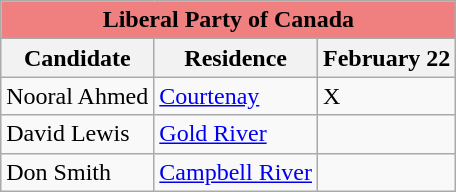<table class="wikitable">
<tr>
<td align="center" bgcolor="lightcoral" colspan=3><strong>Liberal Party of Canada</strong></td>
</tr>
<tr>
<th align="left">Candidate</th>
<th align="center">Residence</th>
<th align="left">February 22</th>
</tr>
<tr>
<td>Nooral Ahmed</td>
<td><a href='#'>Courtenay</a></td>
<td>X</td>
</tr>
<tr>
<td>David Lewis</td>
<td><a href='#'>Gold River</a></td>
<td></td>
</tr>
<tr>
<td>Don Smith</td>
<td><a href='#'>Campbell River</a></td>
<td></td>
</tr>
</table>
